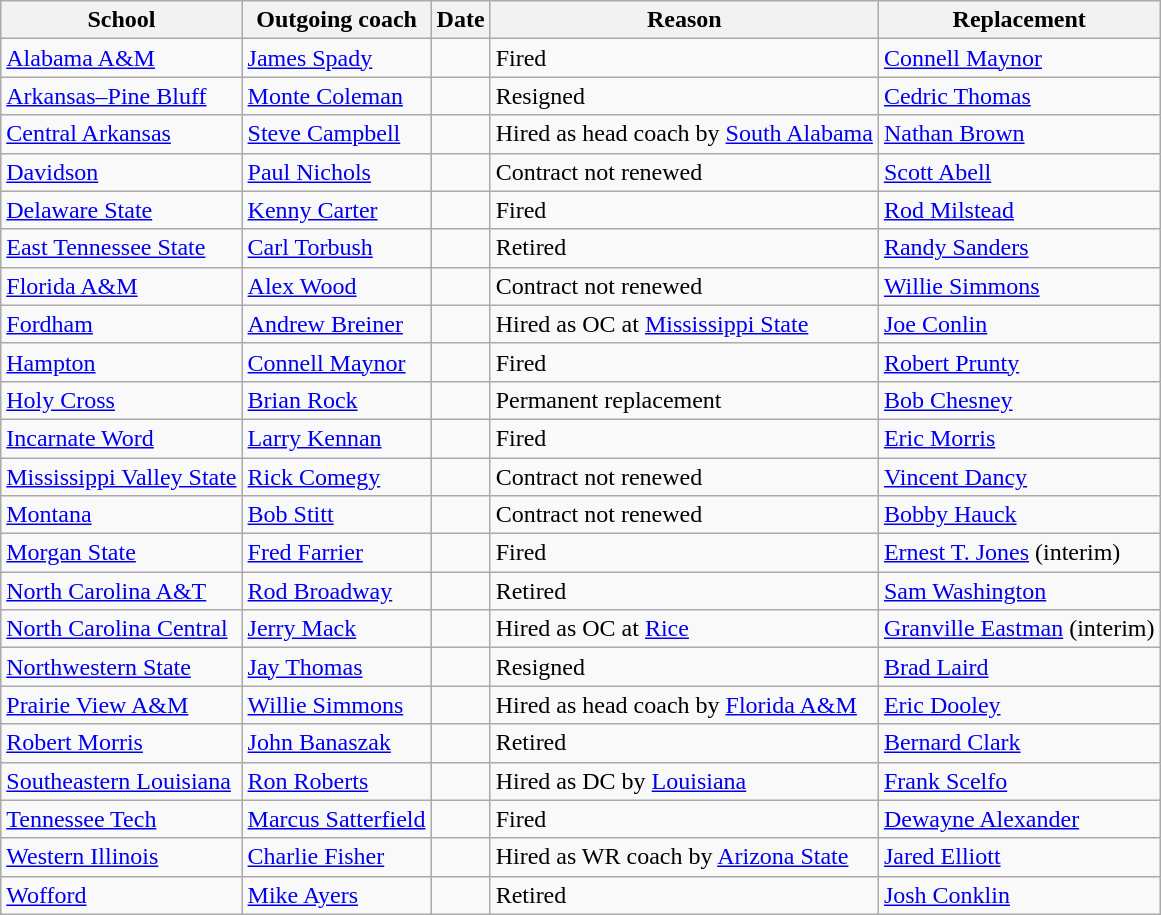<table class="wikitable sortable">
<tr>
<th>School</th>
<th>Outgoing coach</th>
<th>Date</th>
<th>Reason</th>
<th>Replacement</th>
</tr>
<tr>
<td><a href='#'>Alabama A&M</a></td>
<td><a href='#'>James Spady</a></td>
<td></td>
<td>Fired</td>
<td><a href='#'>Connell Maynor</a></td>
</tr>
<tr>
<td><a href='#'>Arkansas–Pine Bluff</a></td>
<td><a href='#'>Monte Coleman</a></td>
<td></td>
<td>Resigned</td>
<td><a href='#'>Cedric Thomas</a></td>
</tr>
<tr>
<td><a href='#'>Central Arkansas</a></td>
<td><a href='#'>Steve Campbell</a></td>
<td></td>
<td>Hired as head coach by <a href='#'>South Alabama</a></td>
<td><a href='#'>Nathan Brown</a></td>
</tr>
<tr>
<td><a href='#'>Davidson</a></td>
<td><a href='#'>Paul Nichols</a></td>
<td></td>
<td>Contract not renewed</td>
<td><a href='#'>Scott Abell</a></td>
</tr>
<tr>
<td><a href='#'>Delaware State</a></td>
<td><a href='#'>Kenny Carter</a></td>
<td></td>
<td>Fired</td>
<td><a href='#'>Rod Milstead</a></td>
</tr>
<tr>
<td><a href='#'>East Tennessee State</a></td>
<td><a href='#'>Carl Torbush</a></td>
<td></td>
<td>Retired</td>
<td><a href='#'>Randy Sanders</a></td>
</tr>
<tr>
<td><a href='#'>Florida A&M</a></td>
<td><a href='#'>Alex Wood</a></td>
<td></td>
<td>Contract not renewed</td>
<td><a href='#'>Willie Simmons</a></td>
</tr>
<tr>
<td><a href='#'>Fordham</a></td>
<td><a href='#'>Andrew Breiner</a></td>
<td></td>
<td>Hired as OC at <a href='#'>Mississippi State</a></td>
<td><a href='#'>Joe Conlin</a></td>
</tr>
<tr>
<td><a href='#'>Hampton</a></td>
<td><a href='#'>Connell Maynor</a></td>
<td></td>
<td>Fired</td>
<td><a href='#'>Robert Prunty</a></td>
</tr>
<tr>
<td><a href='#'>Holy Cross</a></td>
<td><a href='#'>Brian Rock</a></td>
<td></td>
<td>Permanent replacement</td>
<td><a href='#'>Bob Chesney</a></td>
</tr>
<tr>
<td><a href='#'>Incarnate Word</a></td>
<td><a href='#'>Larry Kennan</a></td>
<td></td>
<td>Fired</td>
<td><a href='#'>Eric Morris</a></td>
</tr>
<tr>
<td><a href='#'>Mississippi Valley State</a></td>
<td><a href='#'>Rick Comegy</a></td>
<td></td>
<td>Contract not renewed</td>
<td><a href='#'>Vincent Dancy</a></td>
</tr>
<tr>
<td><a href='#'>Montana</a></td>
<td><a href='#'>Bob Stitt</a></td>
<td></td>
<td>Contract not renewed</td>
<td><a href='#'>Bobby Hauck</a></td>
</tr>
<tr>
<td><a href='#'>Morgan State</a></td>
<td><a href='#'>Fred Farrier</a></td>
<td></td>
<td>Fired</td>
<td><a href='#'>Ernest T. Jones</a> (interim)</td>
</tr>
<tr>
<td><a href='#'>North Carolina A&T</a></td>
<td><a href='#'>Rod Broadway</a></td>
<td></td>
<td>Retired</td>
<td><a href='#'>Sam Washington</a></td>
</tr>
<tr>
<td><a href='#'>North Carolina Central</a></td>
<td><a href='#'>Jerry Mack</a></td>
<td></td>
<td>Hired as OC at <a href='#'>Rice</a></td>
<td><a href='#'>Granville Eastman</a> (interim)</td>
</tr>
<tr>
<td><a href='#'>Northwestern State</a></td>
<td><a href='#'>Jay Thomas</a></td>
<td></td>
<td>Resigned</td>
<td><a href='#'>Brad Laird</a></td>
</tr>
<tr>
<td><a href='#'>Prairie View A&M</a></td>
<td><a href='#'>Willie Simmons</a></td>
<td></td>
<td>Hired as head coach by <a href='#'>Florida A&M</a></td>
<td><a href='#'>Eric Dooley</a></td>
</tr>
<tr>
<td><a href='#'>Robert Morris</a></td>
<td><a href='#'>John Banaszak</a></td>
<td></td>
<td>Retired</td>
<td><a href='#'>Bernard Clark</a></td>
</tr>
<tr>
<td><a href='#'>Southeastern Louisiana</a></td>
<td><a href='#'>Ron Roberts</a></td>
<td></td>
<td>Hired as DC by <a href='#'>Louisiana</a></td>
<td><a href='#'>Frank Scelfo</a></td>
</tr>
<tr>
<td><a href='#'>Tennessee Tech</a></td>
<td><a href='#'>Marcus Satterfield</a></td>
<td></td>
<td>Fired</td>
<td><a href='#'>Dewayne Alexander</a></td>
</tr>
<tr>
<td><a href='#'>Western Illinois</a></td>
<td><a href='#'>Charlie Fisher</a></td>
<td></td>
<td>Hired as WR coach by <a href='#'>Arizona State</a></td>
<td><a href='#'>Jared Elliott</a></td>
</tr>
<tr>
<td><a href='#'>Wofford</a></td>
<td><a href='#'>Mike Ayers</a></td>
<td></td>
<td>Retired</td>
<td><a href='#'>Josh Conklin</a></td>
</tr>
</table>
